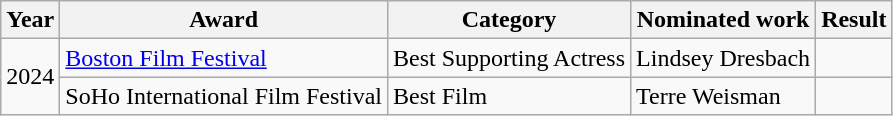<table class="wikitable">
<tr>
<th>Year</th>
<th>Award</th>
<th>Category</th>
<th>Nominated work</th>
<th>Result</th>
</tr>
<tr>
<td rowspan="2">2024</td>
<td><a href='#'>Boston Film Festival</a></td>
<td>Best Supporting Actress</td>
<td>Lindsey Dresbach</td>
<td></td>
</tr>
<tr>
<td>SoHo International Film Festival</td>
<td>Best Film</td>
<td>Terre Weisman</td>
<td></td>
</tr>
</table>
